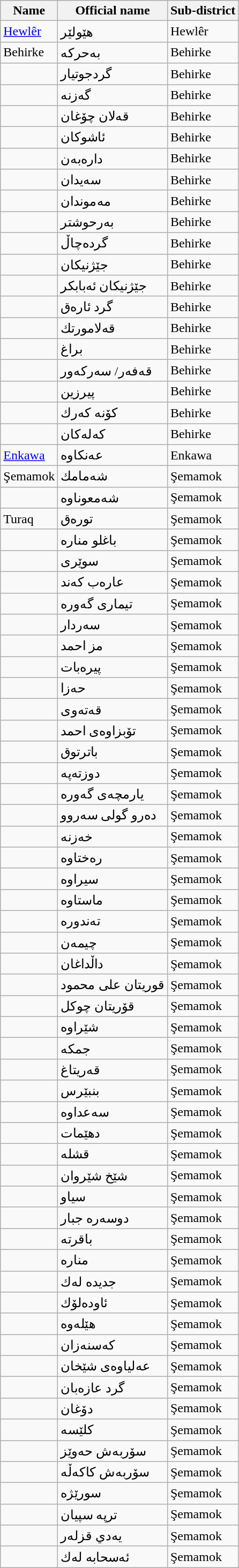<table class="wikitable sortable">
<tr>
<th>Name</th>
<th>Official name</th>
<th>Sub-district</th>
</tr>
<tr ‌>
<td><a href='#'>Hewlêr</a></td>
<td>هێولێر</td>
<td>Hewlêr</td>
</tr>
<tr>
<td>Behirke</td>
<td>به‌حركه‌</td>
<td>Behirke</td>
</tr>
<tr>
<td></td>
<td>گردجوتيار</td>
<td>Behirke</td>
</tr>
<tr>
<td></td>
<td>گه‌زنه‌</td>
<td>Behirke</td>
</tr>
<tr>
<td></td>
<td>قه‌لان چۆغان</td>
<td>Behirke</td>
</tr>
<tr>
<td></td>
<td>ئاشوكان</td>
<td>Behirke</td>
</tr>
<tr>
<td></td>
<td>داره‌به‌ن</td>
<td>Behirke</td>
</tr>
<tr>
<td></td>
<td>سه‌يدان</td>
<td>Behirke</td>
</tr>
<tr>
<td></td>
<td>مه‌موندان</td>
<td>Behirke</td>
</tr>
<tr>
<td></td>
<td>به‌رحوشتر</td>
<td>Behirke</td>
</tr>
<tr>
<td></td>
<td>گرده‌چاڵ</td>
<td>Behirke</td>
</tr>
<tr>
<td></td>
<td>جێژنيكان</td>
<td>Behirke</td>
</tr>
<tr>
<td></td>
<td>جێژنيكان ئه‌بابكر</td>
<td>Behirke</td>
</tr>
<tr>
<td></td>
<td>گرد ئاره‌ق</td>
<td>Behirke</td>
</tr>
<tr>
<td></td>
<td>قه‌لامورتك</td>
<td>Behirke</td>
</tr>
<tr>
<td></td>
<td>براغ</td>
<td>Behirke</td>
</tr>
<tr>
<td></td>
<td>قه‌فه‌ر/ سه‌ركه‌ور</td>
<td>Behirke</td>
</tr>
<tr>
<td></td>
<td>پيرزين</td>
<td>Behirke</td>
</tr>
<tr>
<td></td>
<td>كۆنه‌ كه‌رك</td>
<td>Behirke</td>
</tr>
<tr>
<td></td>
<td>كه‌له‌كان</td>
<td>Behirke</td>
</tr>
<tr>
<td><a href='#'>Enkawa</a></td>
<td>عه‌نكاوه‌</td>
<td>Enkawa</td>
</tr>
<tr>
<td>Şemamok</td>
<td>شه‌مامك</td>
<td>Şemamok</td>
</tr>
<tr>
<td></td>
<td>شه‌معوناوه‌</td>
<td>Şemamok</td>
</tr>
<tr>
<td>Turaq</td>
<td>توره‌ق</td>
<td>Şemamok</td>
</tr>
<tr>
<td></td>
<td>باغلو مناره‌</td>
<td>Şemamok</td>
</tr>
<tr>
<td></td>
<td>سوێرى</td>
<td>Şemamok</td>
</tr>
<tr>
<td></td>
<td>عاره‌ب كه‌ند</td>
<td>Şemamok</td>
</tr>
<tr>
<td></td>
<td>تيمارى گه‌وره‌</td>
<td>Şemamok</td>
</tr>
<tr>
<td></td>
<td>سه‌ردار</td>
<td>Şemamok</td>
</tr>
<tr>
<td></td>
<td>مز احمد</td>
<td>Şemamok</td>
</tr>
<tr>
<td></td>
<td>پيره‌بات</td>
<td>Şemamok</td>
</tr>
<tr>
<td></td>
<td>حه‌زا</td>
<td>Şemamok</td>
</tr>
<tr>
<td></td>
<td>قه‌ته‌وى</td>
<td>Şemamok</td>
</tr>
<tr>
<td></td>
<td>تۆبزاوه‌ى احمد</td>
<td>Şemamok</td>
</tr>
<tr>
<td></td>
<td>باترتوق</td>
<td>Şemamok</td>
</tr>
<tr>
<td></td>
<td>دوزته‌په‌</td>
<td>Şemamok</td>
</tr>
<tr>
<td></td>
<td>يارمچه‌ى گه‌وره‌</td>
<td>Şemamok</td>
</tr>
<tr>
<td></td>
<td>ده‌رو گولى سه‌روو</td>
<td>Şemamok</td>
</tr>
<tr>
<td></td>
<td>خه‌زنه‌</td>
<td>Şemamok</td>
</tr>
<tr>
<td></td>
<td>ره‌ختاوه‌</td>
<td>Şemamok</td>
</tr>
<tr>
<td></td>
<td>سيراوه‌</td>
<td>Şemamok</td>
</tr>
<tr>
<td></td>
<td>ماستاوه‌</td>
<td>Şemamok</td>
</tr>
<tr>
<td></td>
<td>ته‌ندوره‌</td>
<td>Şemamok</td>
</tr>
<tr>
<td></td>
<td>چيمه‌ن</td>
<td>Şemamok</td>
</tr>
<tr>
<td></td>
<td>داڵداغان</td>
<td>Şemamok</td>
</tr>
<tr>
<td></td>
<td>قوريتان على محمود</td>
<td>Şemamok</td>
</tr>
<tr>
<td></td>
<td>قۆريتان چوكل</td>
<td>Şemamok</td>
</tr>
<tr>
<td></td>
<td>شێراوه‌</td>
<td>Şemamok</td>
</tr>
<tr>
<td></td>
<td>جمكه‌</td>
<td>Şemamok</td>
</tr>
<tr>
<td></td>
<td>قه‌ريتاغ</td>
<td>Şemamok</td>
</tr>
<tr>
<td></td>
<td>بنبێرس</td>
<td>Şemamok</td>
</tr>
<tr>
<td></td>
<td>سه‌عداوه‌</td>
<td>Şemamok</td>
</tr>
<tr>
<td></td>
<td>دهێمات</td>
<td>Şemamok</td>
</tr>
<tr>
<td></td>
<td>قشله‌</td>
<td>Şemamok</td>
</tr>
<tr>
<td></td>
<td>شێخ شێروان</td>
<td>Şemamok</td>
</tr>
<tr>
<td></td>
<td>سياو</td>
<td>Şemamok</td>
</tr>
<tr>
<td></td>
<td>دوسه‌ره‌ جبار</td>
<td>Şemamok</td>
</tr>
<tr>
<td></td>
<td>باقرته‌</td>
<td>Şemamok</td>
</tr>
<tr>
<td></td>
<td>مناره‌</td>
<td>Şemamok</td>
</tr>
<tr>
<td></td>
<td>جديده‌ له‌ك</td>
<td>Şemamok</td>
</tr>
<tr>
<td></td>
<td>ئاوده‌لۆك</td>
<td>Şemamok</td>
</tr>
<tr>
<td></td>
<td>هێله‌وه‌</td>
<td>Şemamok</td>
</tr>
<tr>
<td></td>
<td>كه‌سنه‌زان</td>
<td>Şemamok</td>
</tr>
<tr>
<td></td>
<td>عه‌لياوه‌ى شێخان</td>
<td>Şemamok</td>
</tr>
<tr>
<td></td>
<td>گرد عازه‌بان</td>
<td>Şemamok</td>
</tr>
<tr>
<td></td>
<td>دۆغان</td>
<td>Şemamok</td>
</tr>
<tr>
<td></td>
<td>كلێسه‌</td>
<td>Şemamok</td>
</tr>
<tr>
<td></td>
<td>سۆربه‌ش حه‌وێز</td>
<td>Şemamok</td>
</tr>
<tr>
<td></td>
<td>سۆربه‌ش كاكه‌ڵه‌</td>
<td>Şemamok</td>
</tr>
<tr>
<td></td>
<td>سورێژه‌</td>
<td>Şemamok</td>
</tr>
<tr>
<td></td>
<td>ترپه‌ سپيان</td>
<td>Şemamok</td>
</tr>
<tr>
<td></td>
<td>يه‌دي قزله‌ر</td>
<td>Şemamok</td>
</tr>
<tr>
<td></td>
<td>ئه‌سحابه‌ له‌ك</td>
<td>Şemamok</td>
</tr>
</table>
